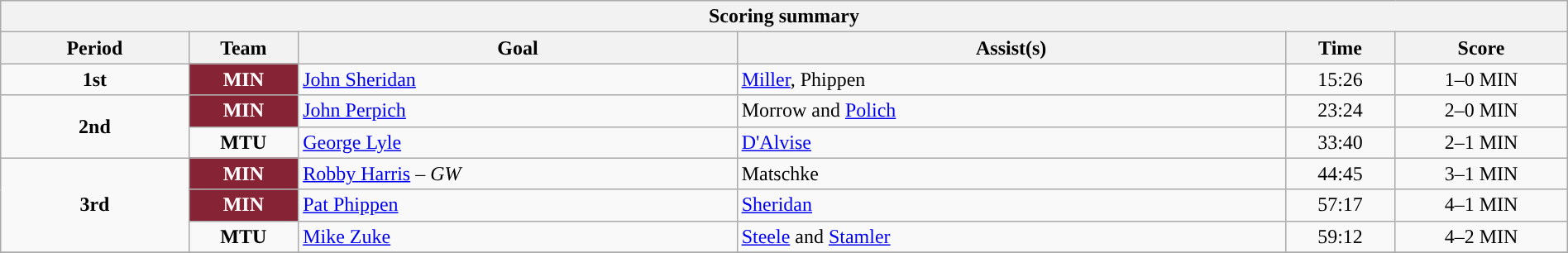<table style="width:100%;" class="wikitable">
<tr>
<th colspan=6>Scoring summary</th>
</tr>
<tr>
<th style="width:12%;">Period</th>
<th style="width:7%;">Team</th>
<th style="width:28%;">Goal</th>
<th style="width:35%;">Assist(s)</th>
<th style="width:7%;">Time</th>
<th style="width:11%;">Score</th>
</tr>
<tr>
<td style="text-align:center;" rowspan="1"><strong>1st</strong></td>
<td align=center style="color:white; background:#862334; "><strong>MIN</strong></td>
<td><a href='#'>John Sheridan</a></td>
<td><a href='#'>Miller</a>, Phippen</td>
<td align=center>15:26</td>
<td align=center>1–0 MIN</td>
</tr>
<tr>
<td style="text-align:center;" rowspan="2"><strong>2nd</strong></td>
<td align=center style="color:white; background:#862334; "><strong>MIN</strong></td>
<td><a href='#'>John Perpich</a></td>
<td>Morrow and <a href='#'>Polich</a></td>
<td align=center>23:24</td>
<td align=center>2–0 MIN</td>
</tr>
<tr>
<td align=center><strong>MTU</strong></td>
<td><a href='#'>George Lyle</a></td>
<td><a href='#'>D'Alvise</a></td>
<td align=center>33:40</td>
<td align=center>2–1 MIN</td>
</tr>
<tr>
<td style="text-align:center;" rowspan="3"><strong>3rd</strong></td>
<td align=center style="color:white; background:#862334; "><strong>MIN</strong></td>
<td><a href='#'>Robby Harris</a> – <em>GW</em></td>
<td>Matschke</td>
<td align=center>44:45</td>
<td align=center>3–1 MIN</td>
</tr>
<tr>
<td align=center style="color:white; background:#862334; "><strong>MIN</strong></td>
<td><a href='#'>Pat Phippen</a></td>
<td><a href='#'>Sheridan</a></td>
<td align=center>57:17</td>
<td align=center>4–1 MIN</td>
</tr>
<tr>
<td align=center><strong>MTU</strong></td>
<td><a href='#'>Mike Zuke</a></td>
<td><a href='#'>Steele</a> and <a href='#'>Stamler</a></td>
<td align=center>59:12</td>
<td align=center>4–2 MIN</td>
</tr>
<tr>
</tr>
</table>
